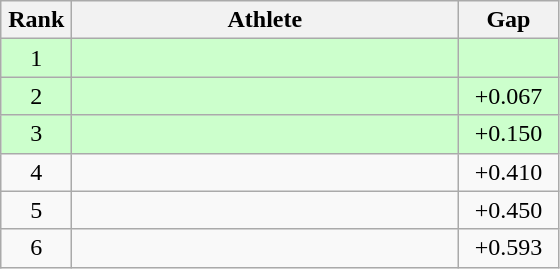<table class=wikitable style="text-align:center">
<tr>
<th width=40>Rank</th>
<th width=250>Athlete</th>
<th width=60>Gap</th>
</tr>
<tr bgcolor="ccffcc">
<td>1</td>
<td align=left></td>
<td></td>
</tr>
<tr bgcolor="ccffcc">
<td>2</td>
<td align=left></td>
<td>+0.067</td>
</tr>
<tr bgcolor="ccffcc">
<td>3</td>
<td align=left></td>
<td>+0.150</td>
</tr>
<tr>
<td>4</td>
<td align=left></td>
<td>+0.410</td>
</tr>
<tr>
<td>5</td>
<td align=left></td>
<td>+0.450</td>
</tr>
<tr>
<td>6</td>
<td align=left></td>
<td>+0.593</td>
</tr>
</table>
